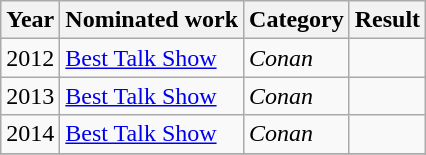<table class="wikitable sortable">
<tr>
<th>Year</th>
<th>Nominated work</th>
<th>Category</th>
<th>Result</th>
</tr>
<tr>
<td>2012</td>
<td><a href='#'>Best Talk Show</a></td>
<td><em>Conan</em></td>
<td></td>
</tr>
<tr>
<td>2013</td>
<td><a href='#'>Best Talk Show</a></td>
<td><em>Conan</em></td>
<td></td>
</tr>
<tr>
<td>2014</td>
<td><a href='#'>Best Talk Show</a></td>
<td><em>Conan</em></td>
<td></td>
</tr>
<tr>
</tr>
</table>
